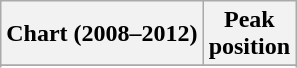<table class="wikitable sortable plainrowheaders">
<tr>
<th scope="col">Chart (2008–2012)</th>
<th scope="col">Peak<br>position</th>
</tr>
<tr>
</tr>
<tr>
</tr>
<tr>
</tr>
<tr>
</tr>
<tr>
</tr>
<tr>
</tr>
<tr>
</tr>
</table>
